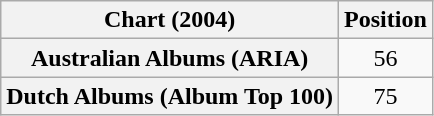<table class="wikitable sortable plainrowheaders">
<tr>
<th>Chart (2004)</th>
<th>Position</th>
</tr>
<tr>
<th scope="row">Australian Albums (ARIA)</th>
<td align="center">56</td>
</tr>
<tr>
<th scope="row">Dutch Albums (Album Top 100)</th>
<td align="center">75</td>
</tr>
</table>
